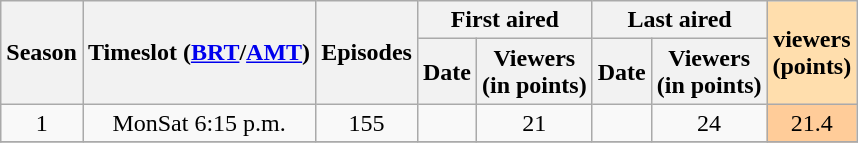<table class="wikitable" style="text-align: center">
<tr>
<th scope="col" rowspan="2">Season</th>
<th scope="col" rowspan="2">Timeslot (<a href='#'>BRT</a>/<a href='#'>AMT</a>)</th>
<th scope="col" rowspan="2" colspan="1">Episodes</th>
<th scope="col" colspan="2">First aired</th>
<th scope="col" colspan="2">Last aired</th>
<th style="background:#ffdead;" rowspan="2"> viewers <br> (points)</th>
</tr>
<tr>
<th scope="col">Date</th>
<th scope="col">Viewers<br>(in points)</th>
<th scope="col">Date</th>
<th scope="col">Viewers<br>(in points)</th>
</tr>
<tr>
<td>1</td>
<td>MonSat 6:15 p.m.</td>
<td>155</td>
<td></td>
<td>21</td>
<td></td>
<td>24</td>
<td style="background:#fc9;">21.4</td>
</tr>
<tr>
</tr>
</table>
